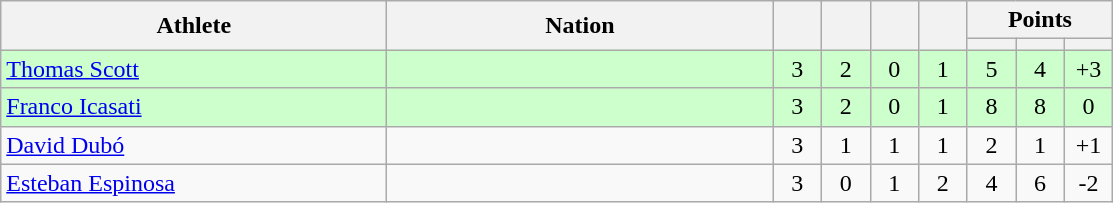<table class="wikitable" style="text-align: center; font-size:100% ">
<tr>
<th rowspan=2 width=250>Athlete</th>
<th rowspan=2 width=250>Nation</th>
<th rowspan=2 width=25></th>
<th rowspan=2 width=25></th>
<th rowspan=2 width=25></th>
<th rowspan=2 width=25></th>
<th colspan=3>Points</th>
</tr>
<tr>
<th width=25></th>
<th width=25></th>
<th width=25></th>
</tr>
<tr bgcolor="ccffcc">
<td align=left><a href='#'>Thomas Scott</a></td>
<td align=left></td>
<td>3</td>
<td>2</td>
<td>0</td>
<td>1</td>
<td>5</td>
<td>4</td>
<td>+3</td>
</tr>
<tr bgcolor="ccffcc">
<td align=left><a href='#'>Franco Icasati</a></td>
<td align=left></td>
<td>3</td>
<td>2</td>
<td>0</td>
<td>1</td>
<td>8</td>
<td>8</td>
<td>0</td>
</tr>
<tr>
<td align=left><a href='#'>David Dubó</a></td>
<td align=left></td>
<td>3</td>
<td>1</td>
<td>1</td>
<td>1</td>
<td>2</td>
<td>1</td>
<td>+1</td>
</tr>
<tr>
<td align=left><a href='#'>Esteban Espinosa</a></td>
<td align=left></td>
<td>3</td>
<td>0</td>
<td>1</td>
<td>2</td>
<td>4</td>
<td>6</td>
<td>-2</td>
</tr>
</table>
